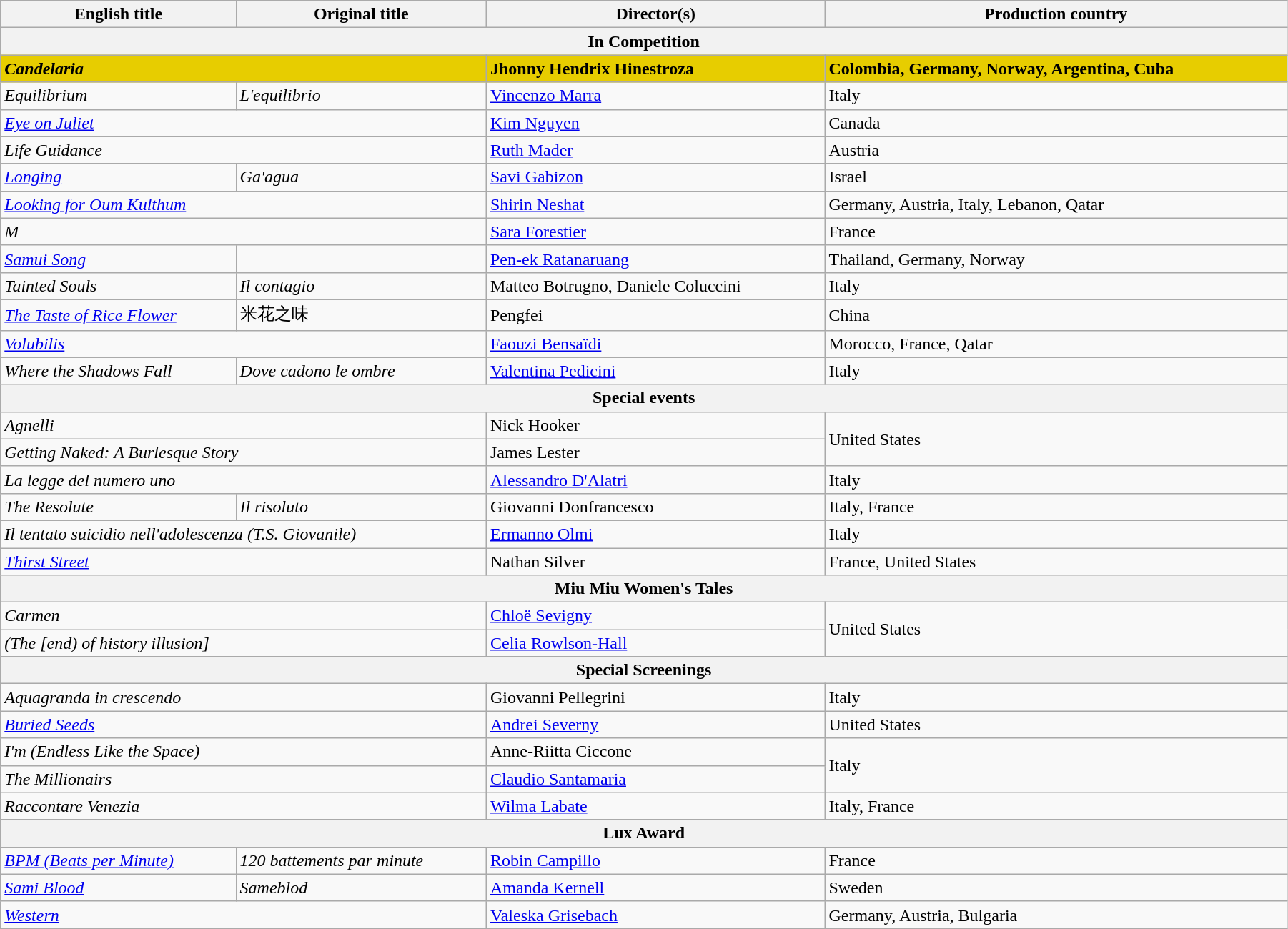<table class="wikitable" style="width:95%; margin-top:2px; margin-bottom:0px">
<tr>
<th>English title</th>
<th>Original title</th>
<th>Director(s)</th>
<th>Production country</th>
</tr>
<tr>
<th colspan=4>In Competition</th>
</tr>
<tr style="background:#E7CD00;">
<td colspan="2"><strong><em>Candelaria</em></strong></td>
<td data-sort-value="Hinestroza"><strong>Jhonny Hendrix Hinestroza</strong></td>
<td><strong>Colombia, Germany, Norway, Argentina, Cuba</strong></td>
</tr>
<tr>
<td><em>Equilibrium</em></td>
<td data-sort-value="Equilibrio"><em>L'equilibrio</em></td>
<td data-sort-value="Marra"><a href='#'>Vincenzo Marra</a></td>
<td>Italy</td>
</tr>
<tr>
<td colspan=2><em><a href='#'>Eye on Juliet</a></em></td>
<td data-sort-value="Nguyen"><a href='#'>Kim Nguyen</a></td>
<td>Canada</td>
</tr>
<tr>
<td colspan=2><em>Life Guidance</em></td>
<td data-sort-value="Mader"><a href='#'>Ruth Mader</a></td>
<td>Austria</td>
</tr>
<tr>
<td><em><a href='#'>Longing</a></em></td>
<td><em>Ga'agua</em></td>
<td data-sort-value="Gabizon"><a href='#'>Savi Gabizon</a></td>
<td>Israel</td>
</tr>
<tr>
<td colspan=2><em><a href='#'>Looking for Oum Kulthum</a></em></td>
<td data-sort-value="Neshat"><a href='#'>Shirin Neshat</a></td>
<td>Germany, Austria, Italy, Lebanon, Qatar</td>
</tr>
<tr>
<td colspan=2><em>M</em></td>
<td data-sort-value="Forestier"><a href='#'>Sara Forestier</a></td>
<td>France</td>
</tr>
<tr>
<td><em><a href='#'>Samui Song</a></em></td>
<td></td>
<td data-sort-value="Ratanaruang"><a href='#'>Pen-ek Ratanaruang</a></td>
<td>Thailand, Germany, Norway</td>
</tr>
<tr>
<td><em>Tainted Souls</em></td>
<td data-sort-value="Contagio"><em>Il contagio</em></td>
<td data-sort-value="Botrugno">Matteo Botrugno, Daniele Coluccini</td>
<td>Italy</td>
</tr>
<tr>
<td data-sort-value="Taste"><em><a href='#'>The Taste of Rice Flower</a></em></td>
<td>米花之味</td>
<td>Pengfei</td>
<td>China</td>
</tr>
<tr>
<td colspan=2><em><a href='#'>Volubilis</a></em></td>
<td data-sort-value="Bensaïdi"><a href='#'>Faouzi Bensaïdi</a></td>
<td>Morocco, France, Qatar</td>
</tr>
<tr>
<td><em>Where the Shadows Fall</em></td>
<td><em>Dove cadono le ombre</em></td>
<td data-sort-value="Pedicini"><a href='#'>Valentina Pedicini</a></td>
<td>Italy</td>
</tr>
<tr>
<th colspan="4">Special events</th>
</tr>
<tr>
<td colspan="2"><em>Agnelli</em></td>
<td>Nick Hooker</td>
<td rowspan="2">United States</td>
</tr>
<tr>
<td colspan="2"><em>Getting Naked: A Burlesque Story</em></td>
<td>James Lester</td>
</tr>
<tr>
<td colspan="2"><em>La legge del numero uno</em></td>
<td><a href='#'>Alessandro D'Alatri</a></td>
<td>Italy</td>
</tr>
<tr>
<td><em>The Resolute</em></td>
<td><em>Il risoluto</em></td>
<td>Giovanni Donfrancesco</td>
<td>Italy, France</td>
</tr>
<tr>
<td colspan="2"><em>Il tentato suicidio nell'adolescenza (T.S. Giovanile)</em></td>
<td><a href='#'>Ermanno Olmi</a></td>
<td>Italy</td>
</tr>
<tr>
<td colspan="2"><em><a href='#'>Thirst Street</a></em></td>
<td>Nathan Silver</td>
<td>France, United States</td>
</tr>
<tr>
<th colspan="4">Miu Miu Women's Tales</th>
</tr>
<tr>
<td colspan="2"><em>Carmen</em></td>
<td><a href='#'>Chloë Sevigny</a></td>
<td rowspan="2">United States</td>
</tr>
<tr>
<td colspan="2"><em>(The [end) of history illusion]</em></td>
<td><a href='#'>Celia Rowlson-Hall</a></td>
</tr>
<tr>
<th colspan="4">Special Screenings</th>
</tr>
<tr>
<td colspan="2"><em>Aquagranda in crescendo</em></td>
<td>Giovanni Pellegrini</td>
<td>Italy</td>
</tr>
<tr>
<td colspan="2"><em><a href='#'>Buried Seeds</a></em></td>
<td><a href='#'>Andrei Severny</a></td>
<td>United States</td>
</tr>
<tr>
<td colspan="2"><em>I'm (Endless Like the Space)</em></td>
<td>Anne-Riitta Ciccone</td>
<td rowspan="2">Italy</td>
</tr>
<tr>
<td colspan="2"><em>The Millionairs</em></td>
<td><a href='#'>Claudio Santamaria</a></td>
</tr>
<tr>
<td colspan="2"><em>Raccontare Venezia</em></td>
<td><a href='#'>Wilma Labate</a></td>
<td>Italy, France</td>
</tr>
<tr>
<th colspan="4">Lux Award</th>
</tr>
<tr>
<td><em><a href='#'>BPM (Beats per Minute)</a></em></td>
<td><em>120 battements par minute</em></td>
<td><a href='#'>Robin Campillo</a></td>
<td>France</td>
</tr>
<tr>
<td><em><a href='#'>Sami Blood</a></em></td>
<td><em>Sameblod</em></td>
<td><a href='#'>Amanda Kernell</a></td>
<td>Sweden</td>
</tr>
<tr>
<td colspan="2"><em><a href='#'>Western</a></em></td>
<td><a href='#'>Valeska Grisebach</a></td>
<td>Germany, Austria, Bulgaria</td>
</tr>
</table>
